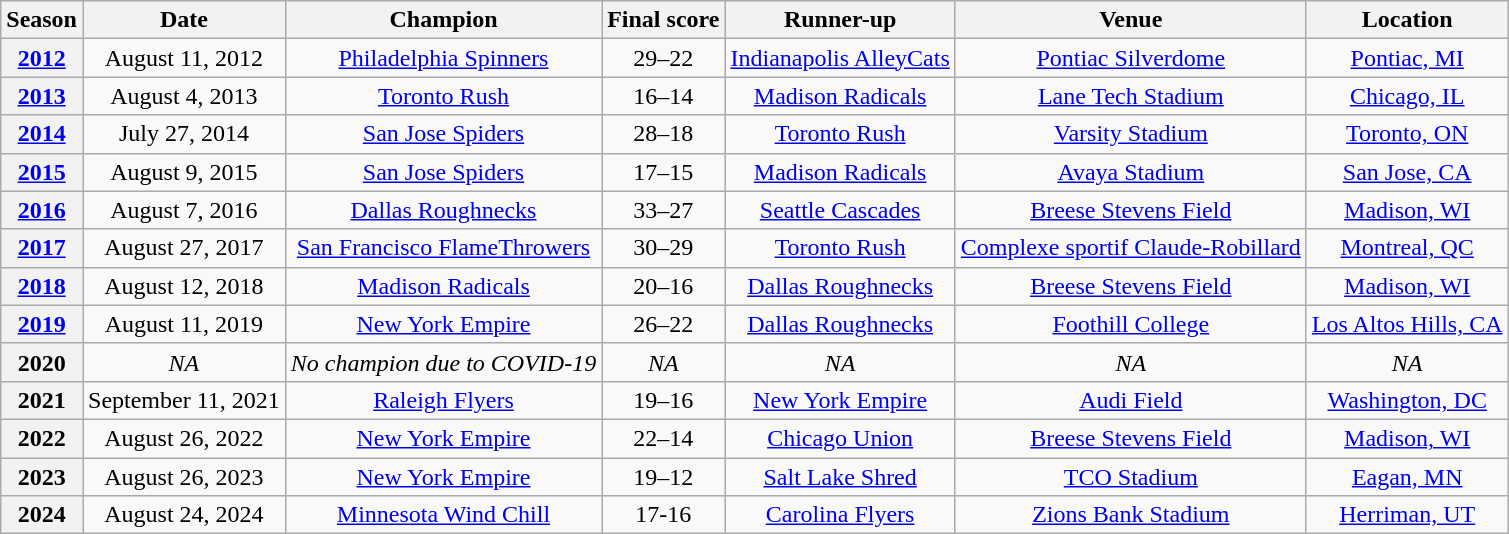<table class="wikitable plainrowheaders" style="text-align:center">
<tr>
<th scope="col">Season</th>
<th scope="col">Date</th>
<th scope="col">Champion</th>
<th scope="col">Final score</th>
<th scope="col">Runner-up</th>
<th scope="col">Venue</th>
<th scope="col">Location</th>
</tr>
<tr>
<th scope="row"><a href='#'>2012</a></th>
<td>August 11, 2012</td>
<td><a href='#'>Philadelphia Spinners</a></td>
<td>29–22</td>
<td><a href='#'>Indianapolis AlleyCats</a></td>
<td><a href='#'>Pontiac Silverdome</a></td>
<td><a href='#'>Pontiac, MI</a></td>
</tr>
<tr>
<th scope="row"><a href='#'>2013</a></th>
<td>August 4, 2013</td>
<td><a href='#'>Toronto Rush</a></td>
<td>16–14</td>
<td><a href='#'>Madison Radicals</a></td>
<td><a href='#'>Lane Tech Stadium</a></td>
<td><a href='#'>Chicago, IL</a></td>
</tr>
<tr>
<th scope="row"><a href='#'>2014</a></th>
<td>July 27, 2014</td>
<td><a href='#'>San Jose Spiders</a></td>
<td>28–18</td>
<td><a href='#'>Toronto Rush</a></td>
<td><a href='#'>Varsity Stadium</a></td>
<td><a href='#'>Toronto, ON</a></td>
</tr>
<tr>
<th scope="row"><a href='#'>2015</a></th>
<td>August 9, 2015</td>
<td><a href='#'>San Jose Spiders</a></td>
<td>17–15</td>
<td><a href='#'>Madison Radicals</a></td>
<td><a href='#'>Avaya Stadium</a></td>
<td><a href='#'>San Jose, CA</a></td>
</tr>
<tr>
<th scope="row"><a href='#'>2016</a></th>
<td>August 7, 2016</td>
<td><a href='#'>Dallas Roughnecks</a></td>
<td>33–27</td>
<td><a href='#'>Seattle Cascades</a></td>
<td><a href='#'>Breese Stevens Field</a></td>
<td><a href='#'>Madison, WI</a></td>
</tr>
<tr>
<th scope="row"><a href='#'>2017</a></th>
<td>August 27, 2017</td>
<td><a href='#'>San Francisco FlameThrowers</a></td>
<td>30–29</td>
<td><a href='#'>Toronto Rush</a></td>
<td><a href='#'>Complexe sportif Claude-Robillard</a></td>
<td><a href='#'>Montreal, QC</a></td>
</tr>
<tr>
<th scope="row"><a href='#'>2018</a></th>
<td>August 12, 2018</td>
<td><a href='#'>Madison Radicals</a></td>
<td>20–16</td>
<td><a href='#'>Dallas Roughnecks</a></td>
<td><a href='#'>Breese Stevens Field</a></td>
<td><a href='#'>Madison, WI</a></td>
</tr>
<tr>
<th scope="row"><a href='#'>2019</a></th>
<td>August 11, 2019</td>
<td><a href='#'>New York Empire</a></td>
<td>26–22</td>
<td><a href='#'>Dallas Roughnecks</a></td>
<td><a href='#'>Foothill College</a></td>
<td><a href='#'>Los Altos Hills, CA</a></td>
</tr>
<tr>
<th scope="row">2020</th>
<td><em>NA</em></td>
<td><em>No champion due to COVID-19</em></td>
<td><em>NA</em></td>
<td><em>NA</em></td>
<td><em>NA</em></td>
<td><em>NA</em></td>
</tr>
<tr>
<th scope="row">2021</th>
<td>September 11, 2021</td>
<td><a href='#'>Raleigh Flyers</a></td>
<td>19–16</td>
<td><a href='#'>New York Empire</a></td>
<td><a href='#'>Audi Field</a></td>
<td><a href='#'>Washington, DC</a></td>
</tr>
<tr>
<th scope="row">2022</th>
<td>August 26, 2022</td>
<td><a href='#'>New York Empire</a></td>
<td>22–14</td>
<td><a href='#'>Chicago Union</a></td>
<td><a href='#'>Breese Stevens Field</a></td>
<td><a href='#'>Madison, WI</a></td>
</tr>
<tr>
<th scope="row">2023</th>
<td>August 26, 2023</td>
<td><a href='#'>New York Empire</a></td>
<td>19–12</td>
<td><a href='#'>Salt Lake Shred</a></td>
<td><a href='#'>TCO Stadium</a></td>
<td><a href='#'>Eagan, MN</a></td>
</tr>
<tr>
<th scope="row">2024</th>
<td>August 24, 2024</td>
<td><a href='#'>Minnesota Wind Chill</a></td>
<td>17-16</td>
<td><a href='#'>Carolina Flyers</a></td>
<td><a href='#'>Zions Bank Stadium</a></td>
<td><a href='#'>Herriman, UT</a></td>
</tr>
</table>
